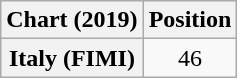<table class="wikitable plainrowheaders" style="text-align:center">
<tr>
<th scope="col">Chart (2019)</th>
<th scope="col">Position</th>
</tr>
<tr>
<th scope="row">Italy (FIMI)</th>
<td>46</td>
</tr>
</table>
